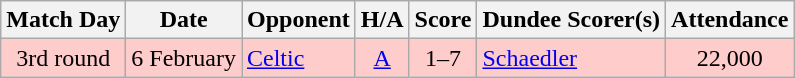<table class="wikitable" style="text-align:center">
<tr>
<th>Match Day</th>
<th>Date</th>
<th>Opponent</th>
<th>H/A</th>
<th>Score</th>
<th>Dundee Scorer(s)</th>
<th>Attendance</th>
</tr>
<tr bgcolor="#FFCCCC">
<td>3rd round</td>
<td align="left">6 February</td>
<td align="left"><a href='#'>Celtic</a></td>
<td><a href='#'>A</a></td>
<td>1–7</td>
<td align="left"><a href='#'>Schaedler</a></td>
<td>22,000</td>
</tr>
</table>
